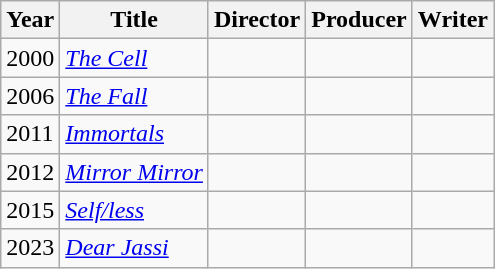<table class="wikitable">
<tr>
<th>Year</th>
<th>Title</th>
<th>Director</th>
<th>Producer</th>
<th>Writer</th>
</tr>
<tr>
<td>2000</td>
<td><em><a href='#'>The Cell</a></em></td>
<td></td>
<td></td>
<td></td>
</tr>
<tr>
<td>2006</td>
<td><em><a href='#'>The Fall</a></em></td>
<td></td>
<td></td>
<td></td>
</tr>
<tr>
<td>2011</td>
<td><em><a href='#'>Immortals</a></em></td>
<td></td>
<td></td>
<td></td>
</tr>
<tr>
<td>2012</td>
<td><em><a href='#'>Mirror Mirror</a></em></td>
<td></td>
<td></td>
<td></td>
</tr>
<tr>
<td>2015</td>
<td><em><a href='#'>Self/less</a></em></td>
<td></td>
<td></td>
<td></td>
</tr>
<tr>
<td>2023</td>
<td><em><a href='#'>Dear Jassi</a></em></td>
<td></td>
<td></td>
<td></td>
</tr>
</table>
